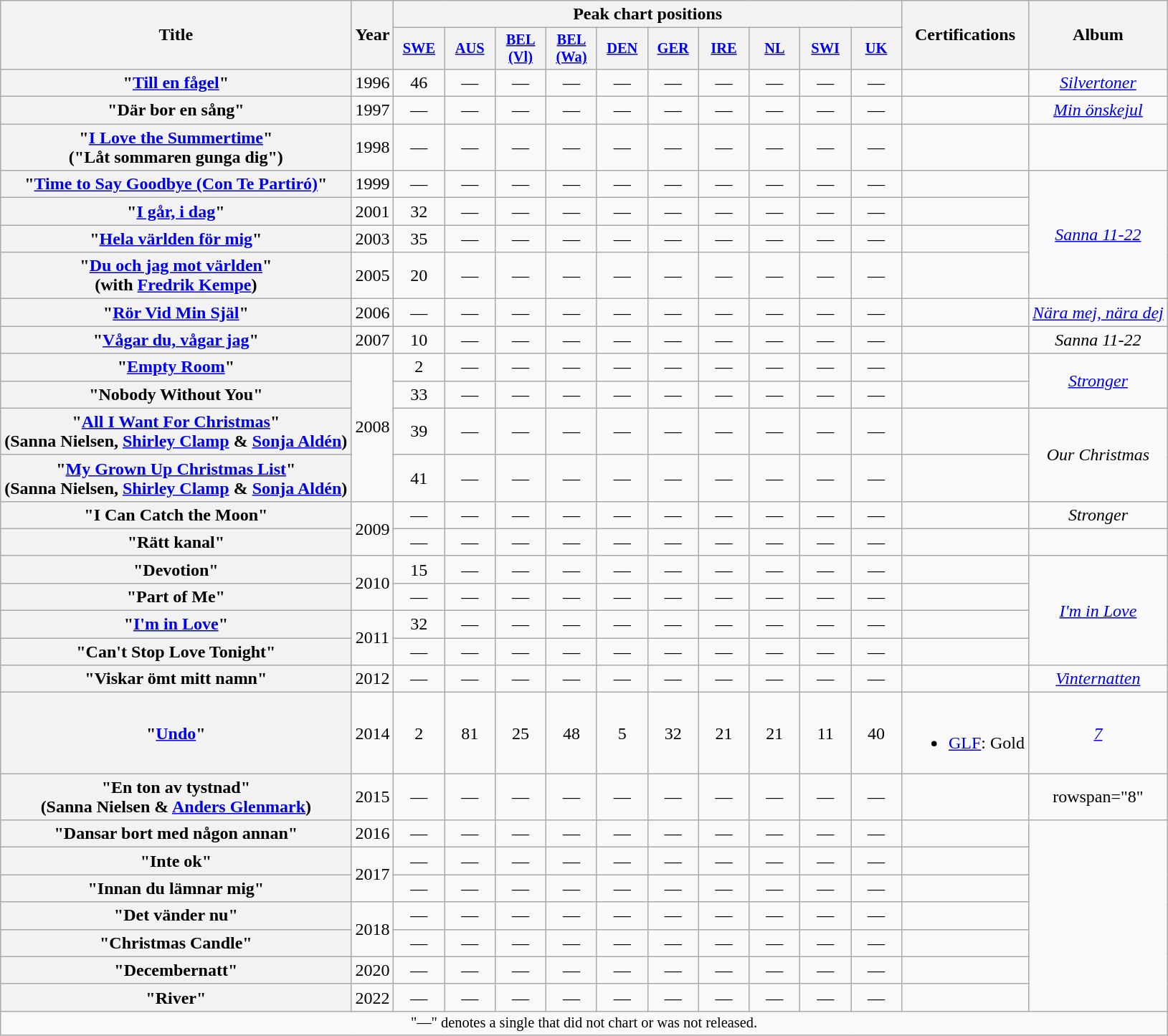<table class="wikitable plainrowheaders" style="text-align:center;">
<tr>
<th scope="col" rowspan="2">Title</th>
<th scope="col" rowspan="2">Year</th>
<th scope="col" colspan="10">Peak chart positions</th>
<th scope="col" rowspan="2">Certifications</th>
<th scope="col" rowspan="2">Album</th>
</tr>
<tr>
<th scope="col" style="width:3em;font-size:85%;"><a href='#'>SWE</a><br></th>
<th scope="col" style="width:3em;font-size:85%;"><a href='#'>AUS</a><br></th>
<th scope="col" style="width:3em;font-size:85%;"><a href='#'>BEL (Vl)</a><br></th>
<th scope="col" style="width:3em;font-size:85%;"><a href='#'>BEL (Wa)</a><br></th>
<th scope="col" style="width:3em;font-size:85%;"><a href='#'>DEN</a><br></th>
<th scope="col" style="width:3em;font-size:85%;"><a href='#'>GER</a><br></th>
<th scope="col" style="width:3em;font-size:85%;"><a href='#'>IRE</a><br></th>
<th scope="col" style="width:3em;font-size:85%;"><a href='#'>NL</a><br></th>
<th scope="col" style="width:3em;font-size:85%;"><a href='#'>SWI</a><br></th>
<th scope="col" style="width:3em;font-size:85%;"><a href='#'>UK</a><br></th>
</tr>
<tr>
<th scope="row">"<a href='#'>Till en fågel</a>"</th>
<td>1996</td>
<td>46</td>
<td>—</td>
<td>—</td>
<td>—</td>
<td>—</td>
<td>—</td>
<td>—</td>
<td>—</td>
<td>—</td>
<td>—</td>
<td></td>
<td><em><a href='#'>Silvertoner</a></em></td>
</tr>
<tr>
<th scope="row">"Där bor en sång" </th>
<td>1997</td>
<td>—</td>
<td>—</td>
<td>—</td>
<td>—</td>
<td>—</td>
<td>—</td>
<td>—</td>
<td>—</td>
<td>—</td>
<td>—</td>
<td></td>
<td><em><a href='#'>Min önskejul</a></em></td>
</tr>
<tr>
<th scope="row">"<a href='#'>I Love the Summertime</a>" <br> ("Låt sommaren gunga dig") </th>
<td>1998</td>
<td>—</td>
<td>—</td>
<td>—</td>
<td>—</td>
<td>—</td>
<td>—</td>
<td>—</td>
<td>—</td>
<td>—</td>
<td>—</td>
<td></td>
<td></td>
</tr>
<tr>
<th scope="row">"<a href='#'>Time to Say Goodbye (Con Te Partiró)</a>" </th>
<td>1999</td>
<td>—</td>
<td>—</td>
<td>—</td>
<td>—</td>
<td>—</td>
<td>—</td>
<td>—</td>
<td>—</td>
<td>—</td>
<td>—</td>
<td></td>
<td rowspan="4"><em><a href='#'>Sanna 11-22</a></em></td>
</tr>
<tr>
<th scope="row">"<a href='#'>I går, i dag</a>"</th>
<td>2001</td>
<td>32</td>
<td>—</td>
<td>—</td>
<td>—</td>
<td>—</td>
<td>—</td>
<td>—</td>
<td>—</td>
<td>—</td>
<td>—</td>
<td></td>
</tr>
<tr>
<th scope="row">"<a href='#'>Hela världen för mig</a>"</th>
<td>2003</td>
<td>35</td>
<td>—</td>
<td>—</td>
<td>—</td>
<td>—</td>
<td>—</td>
<td>—</td>
<td>—</td>
<td>—</td>
<td>—</td>
<td></td>
</tr>
<tr>
<th scope="row">"<a href='#'>Du och jag mot världen</a>"<br><span>(with <a href='#'>Fredrik Kempe</a>)</span></th>
<td>2005</td>
<td>20</td>
<td>—</td>
<td>—</td>
<td>—</td>
<td>—</td>
<td>—</td>
<td>—</td>
<td>—</td>
<td>—</td>
<td>—</td>
<td></td>
</tr>
<tr>
<th scope="row">"<a href='#'>Rör Vid Min Själ</a>"</th>
<td>2006</td>
<td>—</td>
<td>—</td>
<td>—</td>
<td>—</td>
<td>—</td>
<td>—</td>
<td>—</td>
<td>—</td>
<td>—</td>
<td>—</td>
<td></td>
<td><em><a href='#'>Nära mej, nära dej</a></em></td>
</tr>
<tr>
<th scope="row">"<a href='#'>Vågar du, vågar jag</a>"</th>
<td>2007</td>
<td>10</td>
<td>—</td>
<td>—</td>
<td>—</td>
<td>—</td>
<td>—</td>
<td>—</td>
<td>—</td>
<td>—</td>
<td>—</td>
<td></td>
<td><em>Sanna 11-22</em></td>
</tr>
<tr>
<th scope="row">"<a href='#'>Empty Room</a>"</th>
<td rowspan="4">2008</td>
<td>2</td>
<td>—</td>
<td>—</td>
<td>—</td>
<td>—</td>
<td>—</td>
<td>—</td>
<td>—</td>
<td>—</td>
<td>—</td>
<td></td>
<td rowspan="2"><em><a href='#'>Stronger</a></em></td>
</tr>
<tr>
<th scope="row">"Nobody Without You"</th>
<td>33</td>
<td>—</td>
<td>—</td>
<td>—</td>
<td>—</td>
<td>—</td>
<td>—</td>
<td>—</td>
<td>—</td>
<td>—</td>
<td></td>
</tr>
<tr>
<th scope="row">"<a href='#'>All I Want For Christmas</a>"<br><span>(Sanna Nielsen, <a href='#'>Shirley Clamp</a> & <a href='#'>Sonja Aldén</a>)</span></th>
<td>39</td>
<td>—</td>
<td>—</td>
<td>—</td>
<td>—</td>
<td>—</td>
<td>—</td>
<td>—</td>
<td>—</td>
<td>—</td>
<td></td>
<td rowspan="2"><em>Our Christmas</em></td>
</tr>
<tr>
<th scope="row">"<a href='#'>My Grown Up Christmas List</a>"<br><span>(Sanna Nielsen, <a href='#'>Shirley Clamp</a> & <a href='#'>Sonja Aldén</a>)</span></th>
<td>41</td>
<td>—</td>
<td>—</td>
<td>—</td>
<td>—</td>
<td>—</td>
<td>—</td>
<td>—</td>
<td>—</td>
<td>—</td>
<td></td>
</tr>
<tr>
<th scope="row">"I Can Catch the Moon"</th>
<td rowspan="2">2009</td>
<td>—</td>
<td>—</td>
<td>—</td>
<td>—</td>
<td>—</td>
<td>—</td>
<td>—</td>
<td>—</td>
<td>—</td>
<td>—</td>
<td></td>
<td><em>Stronger</em></td>
</tr>
<tr>
<th scope="row">"Rätt kanal" </th>
<td>—</td>
<td>—</td>
<td>—</td>
<td>—</td>
<td>—</td>
<td>—</td>
<td>—</td>
<td>—</td>
<td>—</td>
<td>—</td>
<td></td>
<td></td>
</tr>
<tr>
<th scope="row">"Devotion"</th>
<td rowspan="2">2010</td>
<td>15</td>
<td>—</td>
<td>—</td>
<td>—</td>
<td>—</td>
<td>—</td>
<td>—</td>
<td>—</td>
<td>—</td>
<td>—</td>
<td></td>
<td rowspan="4"><em><a href='#'>I'm in Love</a></em></td>
</tr>
<tr>
<th scope="row">"Part of Me"</th>
<td>—</td>
<td>—</td>
<td>—</td>
<td>—</td>
<td>—</td>
<td>—</td>
<td>—</td>
<td>—</td>
<td>—</td>
<td>—</td>
<td></td>
</tr>
<tr>
<th scope="row">"<a href='#'>I'm in Love</a>"</th>
<td rowspan="2">2011</td>
<td>32</td>
<td>—</td>
<td>—</td>
<td>—</td>
<td>—</td>
<td>—</td>
<td>—</td>
<td>—</td>
<td>—</td>
<td>—</td>
<td></td>
</tr>
<tr>
<th scope="row">"Can't Stop Love Tonight"</th>
<td>—</td>
<td>—</td>
<td>—</td>
<td>—</td>
<td>—</td>
<td>—</td>
<td>—</td>
<td>—</td>
<td>—</td>
<td>—</td>
<td></td>
</tr>
<tr>
<th scope="row">"Viskar ömt mitt namn"</th>
<td>2012</td>
<td>—</td>
<td>—</td>
<td>—</td>
<td>—</td>
<td>—</td>
<td>—</td>
<td>—</td>
<td>—</td>
<td>—</td>
<td>—</td>
<td></td>
<td><em><a href='#'>Vinternatten</a></em></td>
</tr>
<tr>
<th scope="row">"<a href='#'>Undo</a>"</th>
<td>2014</td>
<td>2</td>
<td>81</td>
<td>25</td>
<td>48</td>
<td>5</td>
<td>32</td>
<td>21</td>
<td>21</td>
<td>11</td>
<td>40</td>
<td><br><ul><li><a href='#'>GLF</a>: Gold</li></ul></td>
<td><em><a href='#'>7</a></em></td>
</tr>
<tr>
<th scope="row">"En ton av tystnad"<br><span>(Sanna Nielsen & <a href='#'>Anders Glenmark</a>)</span></th>
<td>2015</td>
<td>—</td>
<td>—</td>
<td>—</td>
<td>—</td>
<td>—</td>
<td>—</td>
<td>—</td>
<td>—</td>
<td>—</td>
<td>—</td>
<td></td>
<td>rowspan="8" </td>
</tr>
<tr>
<th scope="row">"Dansar bort med någon annan"</th>
<td>2016</td>
<td>—</td>
<td>—</td>
<td>—</td>
<td>—</td>
<td>—</td>
<td>—</td>
<td>—</td>
<td>—</td>
<td>—</td>
<td>—</td>
<td></td>
</tr>
<tr>
<th scope="row">"Inte ok"</th>
<td rowspan="2">2017</td>
<td>—</td>
<td>—</td>
<td>—</td>
<td>—</td>
<td>—</td>
<td>—</td>
<td>—</td>
<td>—</td>
<td>—</td>
<td>—</td>
<td></td>
</tr>
<tr>
<th scope="row">"Innan du lämnar mig"</th>
<td>—</td>
<td>—</td>
<td>—</td>
<td>—</td>
<td>—</td>
<td>—</td>
<td>—</td>
<td>—</td>
<td>—</td>
<td>—</td>
<td></td>
</tr>
<tr>
<th scope="row">"Det vänder nu"</th>
<td rowspan="2">2018</td>
<td>—</td>
<td>—</td>
<td>—</td>
<td>—</td>
<td>—</td>
<td>—</td>
<td>—</td>
<td>—</td>
<td>—</td>
<td>—</td>
<td></td>
</tr>
<tr>
<th scope="row">"Christmas Candle"</th>
<td>—</td>
<td>—</td>
<td>—</td>
<td>—</td>
<td>—</td>
<td>—</td>
<td>—</td>
<td>—</td>
<td>—</td>
<td>—</td>
<td></td>
</tr>
<tr>
<th scope="row">"Decembernatt"</th>
<td>2020</td>
<td>—</td>
<td>—</td>
<td>—</td>
<td>—</td>
<td>—</td>
<td>—</td>
<td>—</td>
<td>—</td>
<td>—</td>
<td>—</td>
<td></td>
</tr>
<tr>
<th scope="row">"River"</th>
<td>2022</td>
<td>—</td>
<td>—</td>
<td>—</td>
<td>—</td>
<td>—</td>
<td>—</td>
<td>—</td>
<td>—</td>
<td>—</td>
<td>—</td>
<td></td>
</tr>
<tr>
<td colspan="18" style="font-size:85%">"—" denotes a single that did not chart or was not released.</td>
</tr>
</table>
